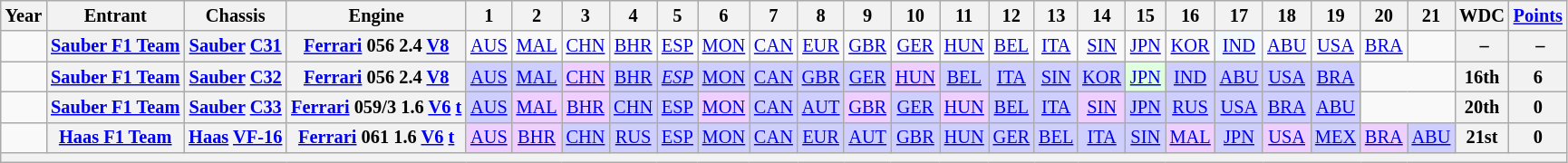<table class="wikitable" style="text-align:center; font-size:85%">
<tr>
<th>Year</th>
<th>Entrant</th>
<th>Chassis</th>
<th>Engine</th>
<th>1</th>
<th>2</th>
<th>3</th>
<th>4</th>
<th>5</th>
<th>6</th>
<th>7</th>
<th>8</th>
<th>9</th>
<th>10</th>
<th>11</th>
<th>12</th>
<th>13</th>
<th>14</th>
<th>15</th>
<th>16</th>
<th>17</th>
<th>18</th>
<th>19</th>
<th>20</th>
<th>21</th>
<th>WDC</th>
<th><a href='#'>Points</a></th>
</tr>
<tr>
<td></td>
<th nowrap><a href='#'>Sauber F1 Team</a></th>
<th nowrap><a href='#'>Sauber</a> <a href='#'>C31</a></th>
<th nowrap><a href='#'>Ferrari</a> 056 2.4 <a href='#'>V8</a></th>
<td><a href='#'>AUS</a></td>
<td><a href='#'>MAL</a></td>
<td><a href='#'>CHN</a></td>
<td><a href='#'>BHR</a></td>
<td><a href='#'>ESP</a></td>
<td><a href='#'>MON</a></td>
<td><a href='#'>CAN</a></td>
<td><a href='#'>EUR</a></td>
<td><a href='#'>GBR</a></td>
<td><a href='#'>GER</a></td>
<td><a href='#'>HUN</a></td>
<td><a href='#'>BEL</a></td>
<td><a href='#'>ITA</a></td>
<td><a href='#'>SIN</a></td>
<td><a href='#'>JPN</a></td>
<td><a href='#'>KOR</a></td>
<td style="background:#F1F8FF;"><a href='#'>IND</a><br></td>
<td><a href='#'>ABU</a></td>
<td><a href='#'>USA</a></td>
<td><a href='#'>BRA</a></td>
<td></td>
<th> –</th>
<th> –</th>
</tr>
<tr>
<td></td>
<th nowrap><a href='#'>Sauber F1 Team</a></th>
<th nowrap><a href='#'>Sauber</a> <a href='#'>C32</a></th>
<th nowrap><a href='#'>Ferrari</a> 056 2.4 <a href='#'>V8</a></th>
<td style="background:#CFCFFF;"><a href='#'>AUS</a><br></td>
<td style="background:#CFCFFF;"><a href='#'>MAL</a><br></td>
<td style="background:#EFCFFF;"><a href='#'>CHN</a><br></td>
<td style="background:#CFCFFF;"><a href='#'>BHR</a><br></td>
<td style="background:#CFCFFF;"><em><a href='#'>ESP</a></em><br></td>
<td style="background:#CFCFFF;"><a href='#'>MON</a><br></td>
<td style="background:#CFCFFF;"><a href='#'>CAN</a><br></td>
<td style="background:#CFCFFF;"><a href='#'>GBR</a><br></td>
<td style="background:#CFCFFF;"><a href='#'>GER</a><br></td>
<td style="background:#EFCFFF;"><a href='#'>HUN</a><br></td>
<td style="background:#CFCFFF;"><a href='#'>BEL</a><br></td>
<td style="background:#CFCFFF;"><a href='#'>ITA</a><br></td>
<td style="background:#CFCFFF;"><a href='#'>SIN</a><br></td>
<td style="background:#CFCFFF;"><a href='#'>KOR</a><br></td>
<td style="background:#DFFFDF;"><a href='#'>JPN</a><br></td>
<td style="background:#CFCFFF;"><a href='#'>IND</a><br></td>
<td style="background:#CFCFFF;"><a href='#'>ABU</a><br></td>
<td style="background:#CFCFFF;"><a href='#'>USA</a><br></td>
<td style="background:#CFCFFF;"><a href='#'>BRA</a><br></td>
<td colspan=2></td>
<th>16th</th>
<th>6</th>
</tr>
<tr>
<td></td>
<th nowrap><a href='#'>Sauber F1 Team</a></th>
<th nowrap><a href='#'>Sauber</a> <a href='#'>C33</a></th>
<th nowrap><a href='#'>Ferrari</a> 059/3 1.6 <a href='#'>V6</a> <a href='#'>t</a></th>
<td style="background:#CFCFFF;"><a href='#'>AUS</a><br></td>
<td style="background:#EFCFFF;"><a href='#'>MAL</a><br></td>
<td style="background:#EFCFFF;"><a href='#'>BHR</a><br></td>
<td style="background:#CFCFFF;"><a href='#'>CHN</a><br></td>
<td style="background:#CFCFFF;"><a href='#'>ESP</a><br></td>
<td style="background:#EFCFFF;"><a href='#'>MON</a><br></td>
<td style="background:#CFCFFF;"><a href='#'>CAN</a><br></td>
<td style="background:#CFCFFF;"><a href='#'>AUT</a><br></td>
<td style="background:#EFCFFF;"><a href='#'>GBR</a><br></td>
<td style="background:#CFCFFF;"><a href='#'>GER</a><br></td>
<td style="background:#EFCFFF;"><a href='#'>HUN</a><br></td>
<td style="background:#CFCFFF;"><a href='#'>BEL</a><br></td>
<td style="background:#CFCFFF;"><a href='#'>ITA</a><br></td>
<td style="background:#EFCFFF;"><a href='#'>SIN</a><br></td>
<td style="background:#CFCFFF;"><a href='#'>JPN</a><br></td>
<td style="background:#CFCFFF;"><a href='#'>RUS</a><br></td>
<td style="background:#CFCFFF;"><a href='#'>USA</a><br></td>
<td style="background:#CFCFFF;"><a href='#'>BRA</a><br></td>
<td style="background:#CFCFFF;"><a href='#'>ABU</a><br></td>
<td colspan=2></td>
<th>20th</th>
<th>0</th>
</tr>
<tr>
<td></td>
<th nowrap><a href='#'>Haas F1 Team</a></th>
<th nowrap><a href='#'>Haas</a> <a href='#'>VF-16</a></th>
<th nowrap><a href='#'>Ferrari</a> 061 1.6 <a href='#'>V6</a> <a href='#'>t</a></th>
<td style="background:#EFCFFF;"><a href='#'>AUS</a><br></td>
<td style="background:#EFCFFF;"><a href='#'>BHR</a><br></td>
<td style="background:#CFCFFF;"><a href='#'>CHN</a><br></td>
<td style="background:#CFCFFF;"><a href='#'>RUS</a><br></td>
<td style="background:#CFCFFF;"><a href='#'>ESP</a><br></td>
<td style="background:#CFCFFF;"><a href='#'>MON</a><br></td>
<td style="background:#CFCFFF;"><a href='#'>CAN</a><br></td>
<td style="background:#CFCFFF;"><a href='#'>EUR</a><br></td>
<td style="background:#CFCFFF;"><a href='#'>AUT</a><br></td>
<td style="background:#CFCFFF;"><a href='#'>GBR</a><br></td>
<td style="background:#CFCFFF;"><a href='#'>HUN</a><br></td>
<td style="background:#CFCFFF;"><a href='#'>GER</a><br></td>
<td style="background:#CFCFFF;"><a href='#'>BEL</a><br></td>
<td style="background:#CFCFFF;"><a href='#'>ITA</a><br></td>
<td style="background:#CFCFFF;"><a href='#'>SIN</a><br></td>
<td style="background:#EFCFFF;"><a href='#'>MAL</a><br></td>
<td style="background:#CFCFFF;"><a href='#'>JPN</a><br></td>
<td style="background:#EFCFFF;"><a href='#'>USA</a><br></td>
<td style="background:#CFCFFF;"><a href='#'>MEX</a><br></td>
<td style="background:#EFCFFF;"><a href='#'>BRA</a><br></td>
<td style="background:#CFCFFF;"><a href='#'>ABU</a><br></td>
<th>21st</th>
<th>0</th>
</tr>
<tr>
<th colspan="27"></th>
</tr>
</table>
